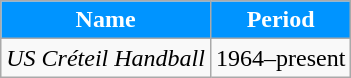<table class="wikitable" style="text-align: left">
<tr>
<th style="color:white; background:#0094FF">Name</th>
<th style="color:white; background:#0094FF">Period</th>
</tr>
<tr>
<td align=left><em>US Créteil Handball</em></td>
<td>1964–present</td>
</tr>
</table>
